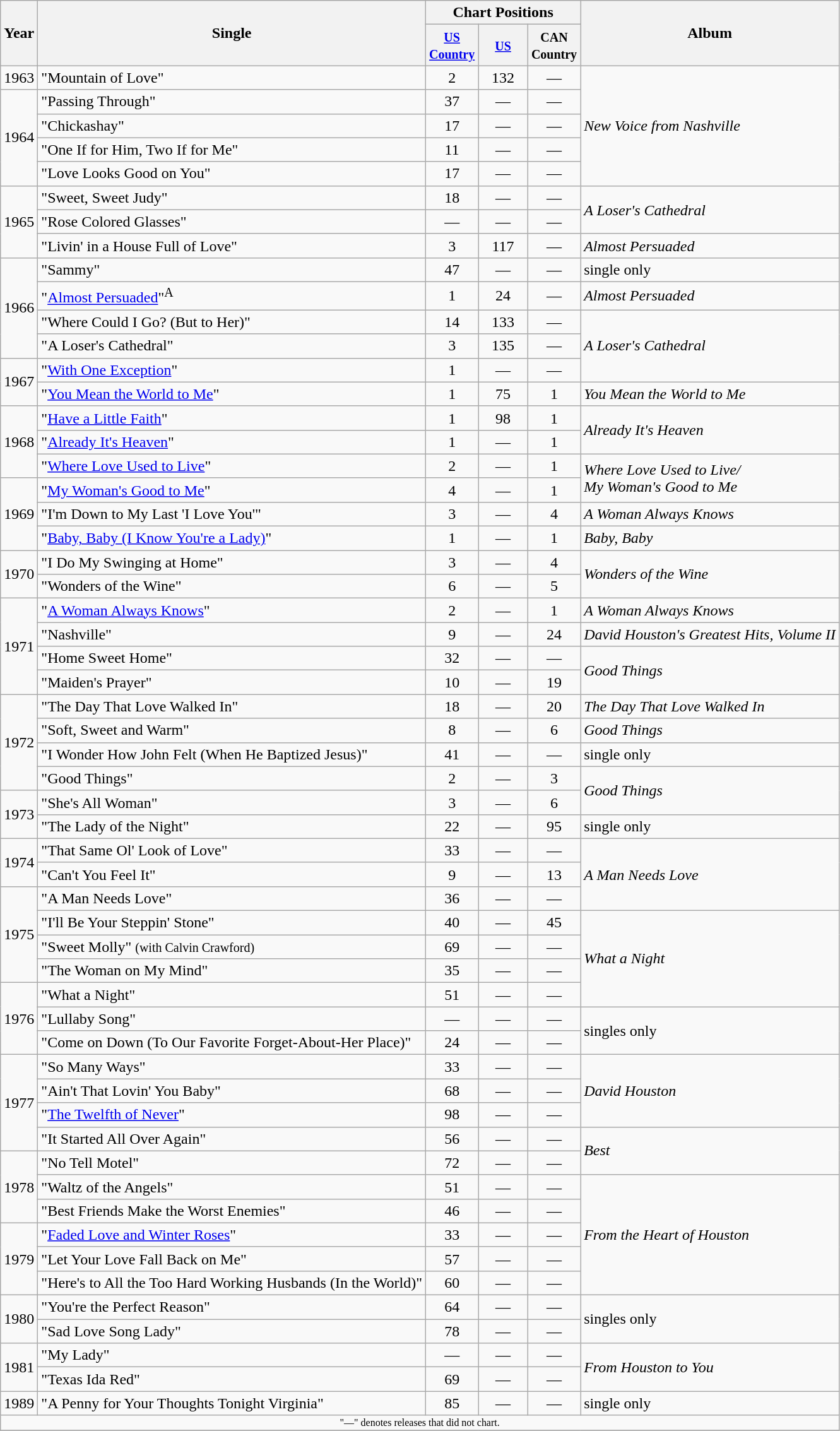<table class="wikitable">
<tr>
<th rowspan="2">Year</th>
<th rowspan="2">Single</th>
<th colspan="3">Chart Positions</th>
<th rowspan="2">Album</th>
</tr>
<tr>
<th width="45"><small><a href='#'>US Country</a></small></th>
<th width="45"><small><a href='#'>US</a></small></th>
<th width="45"><small>CAN Country</small></th>
</tr>
<tr>
<td>1963</td>
<td>"Mountain of Love"</td>
<td align="center">2</td>
<td align="center">132</td>
<td align="center">—</td>
<td rowspan="5"><em>New Voice from Nashville</em></td>
</tr>
<tr>
<td rowspan="4">1964</td>
<td>"Passing Through"</td>
<td align="center">37</td>
<td align="center">—</td>
<td align="center">—</td>
</tr>
<tr>
<td>"Chickashay"</td>
<td align="center">17</td>
<td align="center">—</td>
<td align="center">—</td>
</tr>
<tr>
<td>"One If for Him, Two If for Me"</td>
<td align="center">11</td>
<td align="center">—</td>
<td align="center">—</td>
</tr>
<tr>
<td>"Love Looks Good on You"</td>
<td align="center">17</td>
<td align="center">—</td>
<td align="center">—</td>
</tr>
<tr>
<td rowspan="3">1965</td>
<td>"Sweet, Sweet Judy"</td>
<td align="center">18</td>
<td align="center">—</td>
<td align="center">—</td>
<td rowspan="2"><em>A Loser's Cathedral</em></td>
</tr>
<tr>
<td>"Rose Colored Glasses"</td>
<td align="center">—</td>
<td align="center">—</td>
<td align="center">—</td>
</tr>
<tr>
<td>"Livin' in a House Full of Love"</td>
<td align="center">3</td>
<td align="center">117</td>
<td align="center">—</td>
<td><em>Almost Persuaded</em></td>
</tr>
<tr>
<td rowspan="4">1966</td>
<td>"Sammy"</td>
<td align="center">47</td>
<td align="center">—</td>
<td align="center">—</td>
<td>single only</td>
</tr>
<tr>
<td>"<a href='#'>Almost Persuaded</a>"<sup>A</sup></td>
<td align="center">1</td>
<td align="center">24</td>
<td align="center">—</td>
<td><em>Almost Persuaded</em></td>
</tr>
<tr>
<td>"Where Could I Go? (But to Her)"</td>
<td align="center">14</td>
<td align="center">133</td>
<td align="center">—</td>
<td rowspan="3"><em>A Loser's Cathedral</em></td>
</tr>
<tr>
<td>"A Loser's Cathedral"</td>
<td align="center">3</td>
<td align="center">135</td>
<td align="center">—</td>
</tr>
<tr>
<td rowspan="2">1967</td>
<td>"<a href='#'>With One Exception</a>"</td>
<td align="center">1</td>
<td align="center">—</td>
<td align="center">—</td>
</tr>
<tr>
<td>"<a href='#'>You Mean the World to Me</a>"</td>
<td align="center">1</td>
<td align="center">75</td>
<td align="center">1</td>
<td><em>You Mean the World to Me</em></td>
</tr>
<tr>
<td rowspan="3">1968</td>
<td>"<a href='#'>Have a Little Faith</a>"</td>
<td align="center">1</td>
<td align="center">98</td>
<td align="center">1</td>
<td rowspan="2"><em>Already It's Heaven</em></td>
</tr>
<tr>
<td>"<a href='#'>Already It's Heaven</a>"</td>
<td align="center">1</td>
<td align="center">—</td>
<td align="center">1</td>
</tr>
<tr>
<td>"<a href='#'>Where Love Used to Live</a>"</td>
<td align="center">2</td>
<td align="center">—</td>
<td align="center">1</td>
<td rowspan="2"><em>Where Love Used to Live/<br>My Woman's Good to Me</em></td>
</tr>
<tr>
<td rowspan="3">1969</td>
<td>"<a href='#'>My Woman's Good to Me</a>"</td>
<td align="center">4</td>
<td align="center">—</td>
<td align="center">1</td>
</tr>
<tr>
<td>"I'm Down to My Last 'I Love You'"</td>
<td align="center">3</td>
<td align="center">—</td>
<td align="center">4</td>
<td><em>A Woman Always Knows</em></td>
</tr>
<tr>
<td>"<a href='#'>Baby, Baby (I Know You're a Lady)</a>"</td>
<td align="center">1</td>
<td align="center">—</td>
<td align="center">1</td>
<td><em>Baby, Baby</em></td>
</tr>
<tr>
<td rowspan="2">1970</td>
<td>"I Do My Swinging at Home"</td>
<td align="center">3</td>
<td align="center">—</td>
<td align="center">4</td>
<td rowspan="2"><em>Wonders of the Wine</em></td>
</tr>
<tr>
<td>"Wonders of the Wine"</td>
<td align="center">6</td>
<td align="center">—</td>
<td align="center">5</td>
</tr>
<tr>
<td rowspan="4">1971</td>
<td>"<a href='#'>A Woman Always Knows</a>"</td>
<td align="center">2</td>
<td align="center">—</td>
<td align="center">1</td>
<td><em>A Woman Always Knows</em></td>
</tr>
<tr>
<td>"Nashville"</td>
<td align="center">9</td>
<td align="center">—</td>
<td align="center">24</td>
<td><em>David Houston's Greatest Hits, Volume II</em></td>
</tr>
<tr>
<td>"Home Sweet Home"</td>
<td align="center">32</td>
<td align="center">—</td>
<td align="center">—</td>
<td rowspan="2"><em>Good Things</em></td>
</tr>
<tr>
<td>"Maiden's Prayer"</td>
<td align="center">10</td>
<td align="center">—</td>
<td align="center">19</td>
</tr>
<tr>
<td rowspan="4">1972</td>
<td>"The Day That Love Walked In"</td>
<td align="center">18</td>
<td align="center">—</td>
<td align="center">20</td>
<td><em>The Day That Love Walked In</em></td>
</tr>
<tr>
<td>"Soft, Sweet and Warm"</td>
<td align="center">8</td>
<td align="center">—</td>
<td align="center">6</td>
<td><em>Good Things</em></td>
</tr>
<tr>
<td>"I Wonder How John Felt (When He Baptized Jesus)"</td>
<td align="center">41</td>
<td align="center">—</td>
<td align="center">—</td>
<td>single only</td>
</tr>
<tr>
<td>"Good Things"</td>
<td align="center">2</td>
<td align="center">—</td>
<td align="center">3</td>
<td rowspan="2"><em>Good Things</em></td>
</tr>
<tr>
<td rowspan="2">1973</td>
<td>"She's All Woman"</td>
<td align="center">3</td>
<td align="center">—</td>
<td align="center">6</td>
</tr>
<tr>
<td>"The Lady of the Night"</td>
<td align="center">22</td>
<td align="center">—</td>
<td align="center">95</td>
<td>single only</td>
</tr>
<tr>
<td rowspan="2">1974</td>
<td>"That Same Ol' Look of Love"</td>
<td align="center">33</td>
<td align="center">—</td>
<td align="center">—</td>
<td rowspan="3"><em>A Man Needs Love</em></td>
</tr>
<tr>
<td>"Can't You Feel It"</td>
<td align="center">9</td>
<td align="center">—</td>
<td align="center">13</td>
</tr>
<tr>
<td rowspan="4">1975</td>
<td>"A Man Needs Love"</td>
<td align="center">36</td>
<td align="center">—</td>
<td align="center">—</td>
</tr>
<tr>
<td>"I'll Be Your Steppin' Stone"</td>
<td align="center">40</td>
<td align="center">—</td>
<td align="center">45</td>
<td rowspan="4"><em>What a Night</em></td>
</tr>
<tr>
<td>"Sweet Molly" <small>(with Calvin Crawford)</small></td>
<td align="center">69</td>
<td align="center">—</td>
<td align="center">—</td>
</tr>
<tr>
<td>"The Woman on My Mind"</td>
<td align="center">35</td>
<td align="center">—</td>
<td align="center">—</td>
</tr>
<tr>
<td rowspan="3">1976</td>
<td>"What a Night"</td>
<td align="center">51</td>
<td align="center">—</td>
<td align="center">—</td>
</tr>
<tr>
<td>"Lullaby Song"</td>
<td align="center">—</td>
<td align="center">—</td>
<td align="center">—</td>
<td rowspan="2">singles only</td>
</tr>
<tr>
<td>"Come on Down (To Our Favorite Forget-About-Her Place)"</td>
<td align="center">24</td>
<td align="center">—</td>
<td align="center">—</td>
</tr>
<tr>
<td rowspan="4">1977</td>
<td>"So Many Ways"</td>
<td align="center">33</td>
<td align="center">—</td>
<td align="center">—</td>
<td rowspan="3"><em>David Houston</em></td>
</tr>
<tr>
<td>"Ain't That Lovin' You Baby"</td>
<td align="center">68</td>
<td align="center">—</td>
<td align="center">—</td>
</tr>
<tr>
<td>"<a href='#'>The Twelfth of Never</a>"</td>
<td align="center">98</td>
<td align="center">—</td>
<td align="center">—</td>
</tr>
<tr>
<td>"It Started All Over Again"</td>
<td align="center">56</td>
<td align="center">—</td>
<td align="center">—</td>
<td rowspan="2"><em>Best</em></td>
</tr>
<tr>
<td rowspan="3">1978</td>
<td>"No Tell Motel"</td>
<td align="center">72</td>
<td align="center">—</td>
<td align="center">—</td>
</tr>
<tr>
<td>"Waltz of the Angels"</td>
<td align="center">51</td>
<td align="center">—</td>
<td align="center">—</td>
<td rowspan="5"><em>From the Heart of Houston</em></td>
</tr>
<tr>
<td>"Best Friends Make the Worst Enemies"</td>
<td align="center">46</td>
<td align="center">—</td>
<td align="center">—</td>
</tr>
<tr>
<td rowspan="3">1979</td>
<td>"<a href='#'>Faded Love and Winter Roses</a>"</td>
<td align="center">33</td>
<td align="center">—</td>
<td align="center">—</td>
</tr>
<tr>
<td>"Let Your Love Fall Back on Me"</td>
<td align="center">57</td>
<td align="center">—</td>
<td align="center">—</td>
</tr>
<tr>
<td>"Here's to All the Too Hard Working Husbands (In the World)"</td>
<td align="center">60</td>
<td align="center">—</td>
<td align="center">—</td>
</tr>
<tr>
<td rowspan="2">1980</td>
<td>"You're the Perfect Reason"</td>
<td align="center">64</td>
<td align="center">—</td>
<td align="center">—</td>
<td rowspan="2">singles only</td>
</tr>
<tr>
<td>"Sad Love Song Lady"</td>
<td align="center">78</td>
<td align="center">—</td>
<td align="center">—</td>
</tr>
<tr>
<td rowspan="2">1981</td>
<td>"My Lady"</td>
<td align="center">—</td>
<td align="center">—</td>
<td align="center">—</td>
<td rowspan="2"><em>From Houston to You</em></td>
</tr>
<tr>
<td>"Texas Ida Red"</td>
<td align="center">69</td>
<td align="center">—</td>
<td align="center">—</td>
</tr>
<tr>
<td>1989</td>
<td>"A Penny for Your Thoughts Tonight Virginia"</td>
<td align="center">85</td>
<td align="center">—</td>
<td align="center">—</td>
<td>single only</td>
</tr>
<tr>
<td align="center" colspan="6" style="font-size: 8pt">"—" denotes releases that did not chart.</td>
</tr>
<tr>
</tr>
</table>
